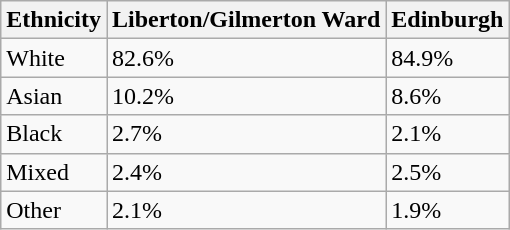<table class="wikitable">
<tr>
<th>Ethnicity</th>
<th>Liberton/Gilmerton Ward</th>
<th>Edinburgh</th>
</tr>
<tr>
<td>White</td>
<td>82.6%</td>
<td>84.9%</td>
</tr>
<tr>
<td>Asian</td>
<td>10.2%</td>
<td>8.6%</td>
</tr>
<tr>
<td>Black</td>
<td>2.7%</td>
<td>2.1%</td>
</tr>
<tr>
<td>Mixed</td>
<td>2.4%</td>
<td>2.5%</td>
</tr>
<tr>
<td>Other</td>
<td>2.1%</td>
<td>1.9%</td>
</tr>
</table>
